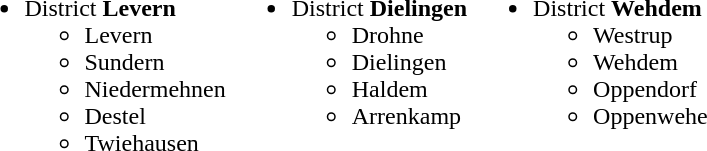<table>
<tr>
<td valign="top"><br><ul><li>District <strong>Levern</strong><ul><li>Levern</li><li>Sundern</li><li>Niedermehnen</li><li>Destel</li><li>Twiehausen</li></ul></li></ul></td>
<td valign="top"><br><ul><li>District <strong>Dielingen</strong><ul><li>Drohne</li><li>Dielingen</li><li>Haldem</li><li>Arrenkamp</li></ul></li></ul></td>
<td valign="top"><br><ul><li>District <strong>Wehdem</strong><ul><li>Westrup</li><li>Wehdem</li><li>Oppendorf</li><li>Oppenwehe</li></ul></li></ul></td>
</tr>
</table>
